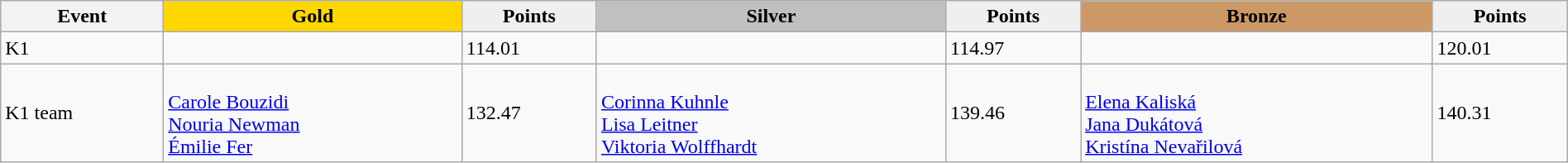<table class="wikitable" width=100%>
<tr>
<th>Event</th>
<td align=center bgcolor="gold"><strong>Gold</strong></td>
<td align=center bgcolor="EFEFEF"><strong>Points</strong></td>
<td align=center bgcolor="silver"><strong>Silver</strong></td>
<td align=center bgcolor="EFEFEF"><strong>Points</strong></td>
<td align=center bgcolor="CC9966"><strong>Bronze</strong></td>
<td align=center bgcolor="EFEFEF"><strong>Points</strong></td>
</tr>
<tr>
<td>K1</td>
<td></td>
<td>114.01</td>
<td></td>
<td>114.97</td>
<td></td>
<td>120.01</td>
</tr>
<tr>
<td>K1 team</td>
<td><br><a href='#'>Carole Bouzidi</a><br><a href='#'>Nouria Newman</a><br><a href='#'>Émilie Fer</a></td>
<td>132.47</td>
<td><br><a href='#'>Corinna Kuhnle</a><br><a href='#'>Lisa Leitner</a><br><a href='#'>Viktoria Wolffhardt</a></td>
<td>139.46</td>
<td><br><a href='#'>Elena Kaliská</a><br><a href='#'>Jana Dukátová</a><br><a href='#'>Kristína Nevařilová</a></td>
<td>140.31</td>
</tr>
</table>
